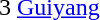<table cellspacing="0" cellpadding="0">
<tr>
<td><div>3 </div></td>
<td><a href='#'>Guiyang</a></td>
</tr>
</table>
